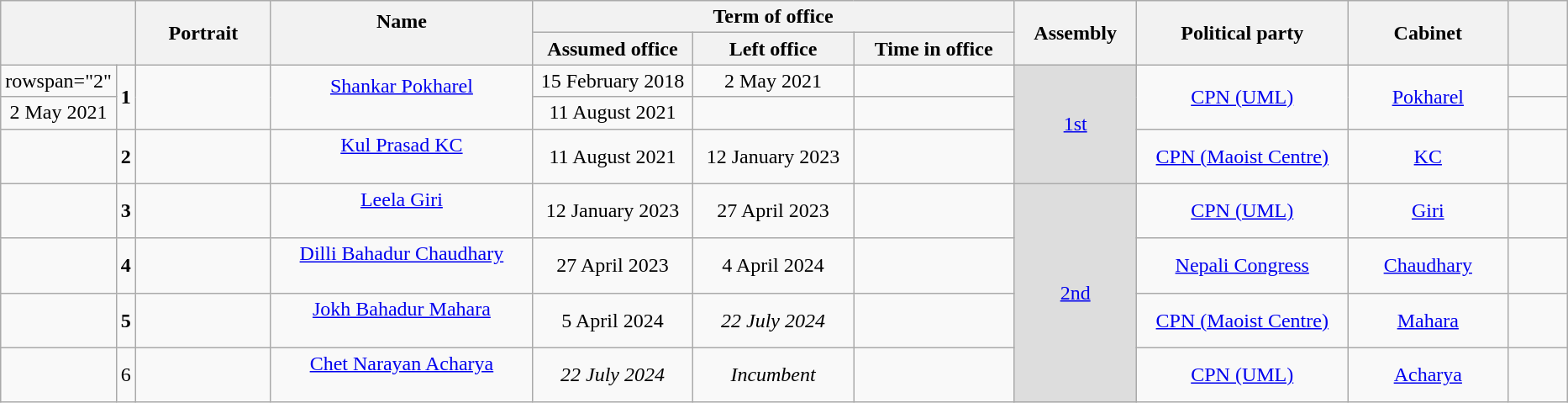<table class="wikitable sortable" style="text-align:center;">
<tr>
<th colspan="2" rowspan="2" width="25px"></th>
<th rowspan="2" width="100px">Portrait</th>
<th rowspan="2" width="200px">Name<br><br></th>
<th colspan="3">Term of office</th>
<th rowspan="2" width="90px">Assembly<br></th>
<th rowspan="2" width="160px">Political party</th>
<th rowspan="2" width="120px">Cabinet</th>
<th rowspan="2" width="40px"></th>
</tr>
<tr>
<th width="120px">Assumed office</th>
<th width="120px">Left office</th>
<th width="120px">Time in office</th>
</tr>
<tr>
<td>rowspan="2" </td>
<td rowspan="2"><strong>1</strong></td>
<td rowspan="2"></td>
<td rowspan="2"><a href='#'>Shankar Pokharel</a><br><br></td>
<td>15 February 2018</td>
<td>2 May 2021</td>
<td></td>
<td rowspan="3" bgcolor="dddddd"><a href='#'>1st</a><br></td>
<td rowspan="2"><a href='#'>CPN (UML)</a></td>
<td rowspan="2"><a href='#'>Pokharel</a></td>
<td></td>
</tr>
<tr>
<td>2 May 2021</td>
<td>11 August 2021</td>
<td></td>
<td></td>
</tr>
<tr>
<td></td>
<td><strong>2</strong></td>
<td></td>
<td><a href='#'>Kul Prasad KC</a><br><br></td>
<td>11 August 2021</td>
<td>12 January 2023</td>
<td></td>
<td><a href='#'>CPN (Maoist Centre)</a></td>
<td><a href='#'>KC</a></td>
<td></td>
</tr>
<tr>
<td></td>
<td><strong>3</strong></td>
<td></td>
<td><a href='#'>Leela Giri</a><br><br></td>
<td>12 January 2023</td>
<td>27 April 2023</td>
<td></td>
<td rowspan="4" bgcolor="dddddd"><a href='#'>2nd</a><br></td>
<td><a href='#'>CPN (UML)</a></td>
<td><a href='#'>Giri</a></td>
<td></td>
</tr>
<tr>
<td></td>
<td><strong>4</strong></td>
<td></td>
<td><a href='#'>Dilli Bahadur Chaudhary</a><br><br></td>
<td>27 April 2023</td>
<td>4 April 2024</td>
<td></td>
<td><a href='#'>Nepali Congress</a></td>
<td><a href='#'>Chaudhary</a></td>
<td></td>
</tr>
<tr>
<td></td>
<td><strong>5</strong></td>
<td></td>
<td><a href='#'>Jokh Bahadur Mahara</a><br><br></td>
<td>5 April 2024</td>
<td><em>22 July 2024</em></td>
<td></td>
<td><a href='#'>CPN (Maoist Centre)</a></td>
<td><a href='#'>Mahara</a></td>
<td></td>
</tr>
<tr>
<td></td>
<td>6</td>
<td></td>
<td><a href='#'>Chet Narayan Acharya</a><br><br></td>
<td><em>22 July 2024</em></td>
<td><em>Incumbent</em></td>
<td></td>
<td><a href='#'>CPN (UML)</a></td>
<td><a href='#'>Acharya</a></td>
<td></td>
</tr>
</table>
